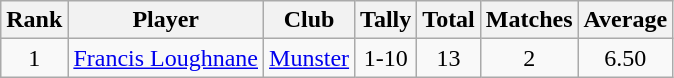<table class="wikitable">
<tr>
<th>Rank</th>
<th>Player</th>
<th>Club</th>
<th>Tally</th>
<th>Total</th>
<th>Matches</th>
<th>Average</th>
</tr>
<tr>
<td rowspan=1 align=center>1</td>
<td><a href='#'>Francis Loughnane</a></td>
<td><a href='#'>Munster</a></td>
<td align=center>1-10</td>
<td align=center>13</td>
<td align=center>2</td>
<td align=center>6.50</td>
</tr>
</table>
